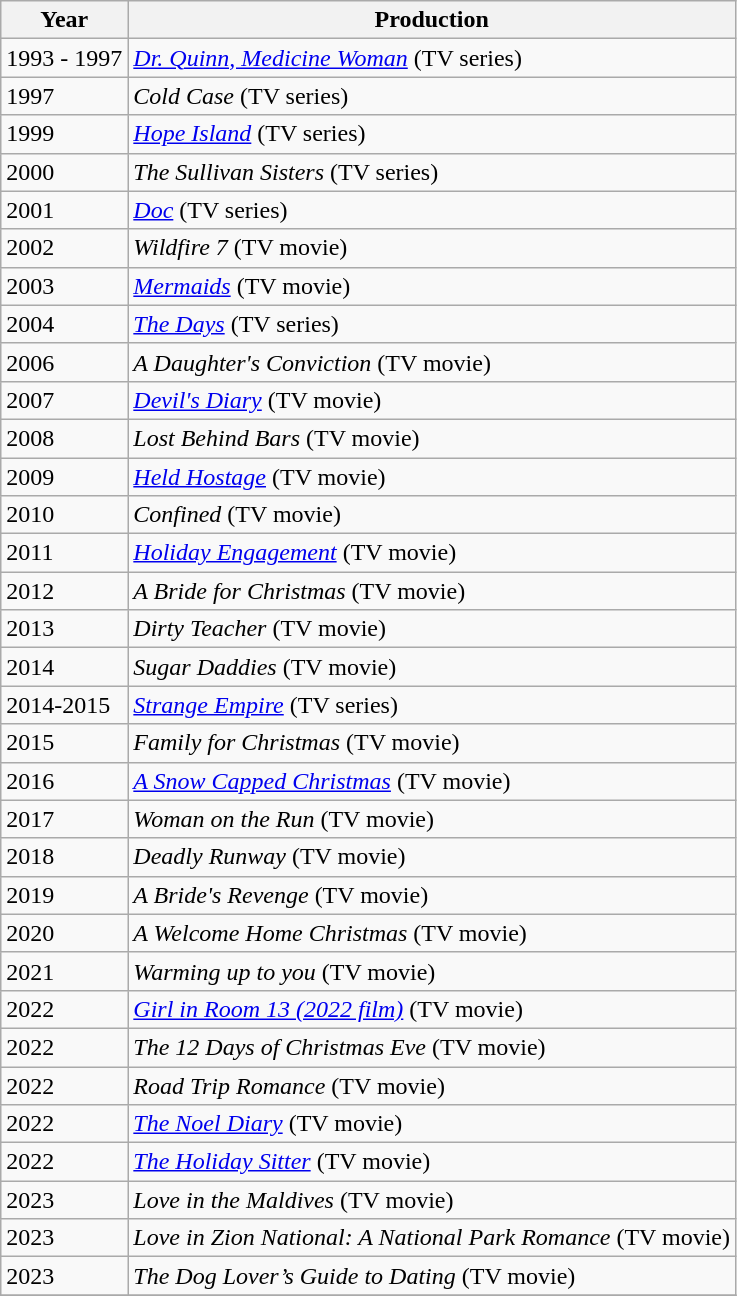<table class="wikitable">
<tr>
<th>Year</th>
<th>Production</th>
</tr>
<tr>
<td>1993 - 1997</td>
<td><em><a href='#'>Dr. Quinn, Medicine Woman</a></em> (TV series)</td>
</tr>
<tr>
<td>1997</td>
<td><em>Cold Case</em> (TV series)</td>
</tr>
<tr>
<td>1999</td>
<td><em><a href='#'>Hope Island</a></em> (TV series)</td>
</tr>
<tr>
<td>2000</td>
<td><em>The Sullivan Sisters</em> (TV series)</td>
</tr>
<tr>
<td>2001</td>
<td><em><a href='#'>Doc</a></em> (TV series)</td>
</tr>
<tr>
<td>2002</td>
<td><em>Wildfire 7</em> (TV movie)</td>
</tr>
<tr>
<td>2003</td>
<td><em><a href='#'>Mermaids</a></em> (TV movie)</td>
</tr>
<tr>
<td>2004</td>
<td><em><a href='#'>The Days</a></em> (TV series)</td>
</tr>
<tr>
<td>2006</td>
<td><em>A Daughter's Conviction</em> (TV movie)</td>
</tr>
<tr>
<td>2007</td>
<td><em><a href='#'>Devil's Diary</a></em> (TV movie)</td>
</tr>
<tr>
<td>2008</td>
<td><em>Lost Behind Bars</em> (TV movie)</td>
</tr>
<tr>
<td>2009</td>
<td><em><a href='#'>Held Hostage</a></em> (TV movie)</td>
</tr>
<tr>
<td>2010</td>
<td><em>Confined</em> (TV movie)</td>
</tr>
<tr>
<td>2011</td>
<td><em><a href='#'>Holiday Engagement</a></em> (TV movie)</td>
</tr>
<tr>
<td>2012</td>
<td><em>A Bride for Christmas</em> (TV movie)</td>
</tr>
<tr>
<td>2013</td>
<td><em>Dirty Teacher</em> (TV movie)</td>
</tr>
<tr>
<td>2014</td>
<td><em>Sugar Daddies</em> (TV movie)</td>
</tr>
<tr>
<td>2014-2015</td>
<td><em><a href='#'>Strange Empire</a></em> (TV series)</td>
</tr>
<tr>
<td>2015</td>
<td><em>Family for Christmas</em> (TV movie)</td>
</tr>
<tr>
<td>2016</td>
<td><em><a href='#'>A Snow Capped Christmas</a></em> (TV movie)</td>
</tr>
<tr>
<td>2017</td>
<td><em>Woman on the Run</em> (TV movie)</td>
</tr>
<tr>
<td>2018</td>
<td><em>Deadly Runway</em> (TV movie)</td>
</tr>
<tr>
<td>2019</td>
<td><em>A Bride's Revenge</em> (TV movie)</td>
</tr>
<tr>
<td>2020</td>
<td><em>A Welcome Home Christmas</em> (TV movie)</td>
</tr>
<tr>
<td>2021</td>
<td><em>Warming up to you</em> (TV movie)</td>
</tr>
<tr>
<td>2022</td>
<td><em><a href='#'>Girl in Room 13 (2022 film)</a></em> (TV movie)</td>
</tr>
<tr>
<td>2022</td>
<td><em>The 12 Days of Christmas Eve</em> (TV movie)</td>
</tr>
<tr>
<td>2022</td>
<td><em>Road Trip Romance</em> (TV movie)</td>
</tr>
<tr>
<td>2022</td>
<td><em><a href='#'>The Noel Diary</a></em> (TV movie)</td>
</tr>
<tr>
<td>2022</td>
<td><em><a href='#'>The Holiday Sitter</a></em> (TV movie)</td>
</tr>
<tr>
<td>2023</td>
<td><em>Love in the Maldives</em> (TV movie)</td>
</tr>
<tr>
<td>2023</td>
<td><em>Love in Zion National: A National Park Romance</em> (TV movie)</td>
</tr>
<tr>
<td>2023</td>
<td><em>The Dog Lover’s Guide to Dating</em> (TV movie)</td>
</tr>
<tr>
</tr>
</table>
